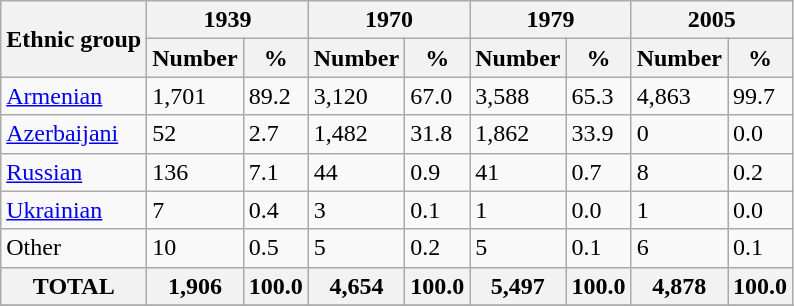<table class="wikitable sortable">
<tr>
<th rowspan="2">Ethnic group</th>
<th colspan="2">1939</th>
<th colspan="2">1970</th>
<th colspan="2">1979</th>
<th colspan="2">2005</th>
</tr>
<tr>
<th>Number</th>
<th>%</th>
<th>Number</th>
<th>%</th>
<th>Number</th>
<th>%</th>
<th>Number</th>
<th>%</th>
</tr>
<tr>
<td><a href='#'>Armenian</a></td>
<td>1,701</td>
<td>89.2</td>
<td>3,120</td>
<td>67.0</td>
<td>3,588</td>
<td>65.3</td>
<td>4,863</td>
<td>99.7</td>
</tr>
<tr>
<td><a href='#'>Azerbaijani</a></td>
<td>52</td>
<td>2.7</td>
<td>1,482</td>
<td>31.8</td>
<td>1,862</td>
<td>33.9</td>
<td>0</td>
<td>0.0</td>
</tr>
<tr>
<td><a href='#'>Russian</a></td>
<td>136</td>
<td>7.1</td>
<td>44</td>
<td>0.9</td>
<td>41</td>
<td>0.7</td>
<td>8</td>
<td>0.2</td>
</tr>
<tr>
<td><a href='#'>Ukrainian</a></td>
<td>7</td>
<td>0.4</td>
<td>3</td>
<td>0.1</td>
<td>1</td>
<td>0.0</td>
<td>1</td>
<td>0.0</td>
</tr>
<tr>
<td>Other</td>
<td>10</td>
<td>0.5</td>
<td>5</td>
<td>0.2</td>
<td>5</td>
<td>0.1</td>
<td>6</td>
<td>0.1</td>
</tr>
<tr>
<th>TOTAL</th>
<th>1,906</th>
<th>100.0</th>
<th>4,654</th>
<th>100.0</th>
<th>5,497</th>
<th>100.0</th>
<th>4,878</th>
<th>100.0</th>
</tr>
<tr>
</tr>
</table>
